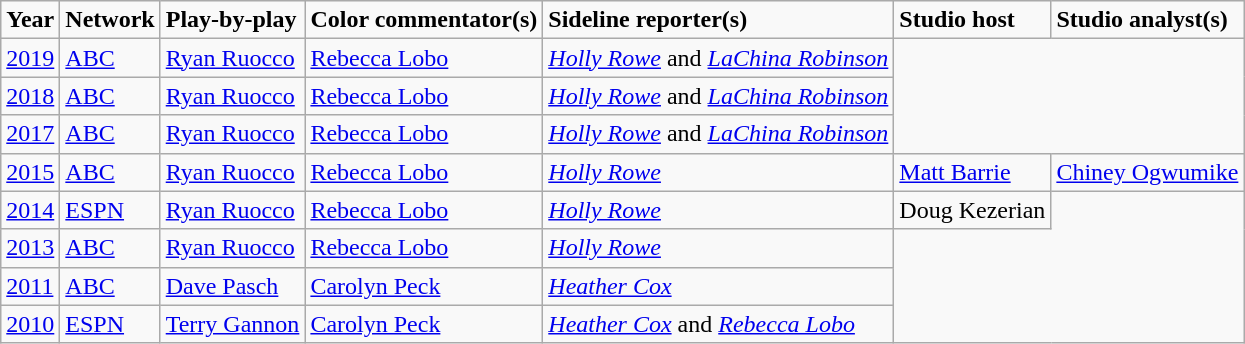<table class=wikitable>
<tr>
<td><strong>Year</strong></td>
<td><strong>Network</strong></td>
<td><strong>Play-by-play</strong></td>
<td><strong>Color commentator(s)</strong></td>
<td><strong>Sideline reporter(s)</strong></td>
<td><strong>Studio host</strong></td>
<td><strong>Studio analyst(s)</strong></td>
</tr>
<tr>
<td><a href='#'>2019</a></td>
<td><a href='#'>ABC</a></td>
<td><a href='#'>Ryan Ruocco</a></td>
<td><a href='#'>Rebecca Lobo</a></td>
<td><em><a href='#'>Holly Rowe</a></em> and <em><a href='#'>LaChina Robinson</a></em></td>
</tr>
<tr>
<td><a href='#'>2018</a></td>
<td><a href='#'>ABC</a></td>
<td><a href='#'>Ryan Ruocco</a></td>
<td><a href='#'>Rebecca Lobo</a></td>
<td><em><a href='#'>Holly Rowe</a></em> and <em><a href='#'>LaChina Robinson</a></em></td>
</tr>
<tr>
<td><a href='#'>2017</a></td>
<td><a href='#'>ABC</a></td>
<td><a href='#'>Ryan Ruocco</a></td>
<td><a href='#'>Rebecca Lobo</a></td>
<td><em><a href='#'>Holly Rowe</a></em> and <em><a href='#'>LaChina Robinson</a></em></td>
</tr>
<tr>
<td><a href='#'>2015</a></td>
<td><a href='#'>ABC</a></td>
<td><a href='#'>Ryan Ruocco</a></td>
<td><a href='#'>Rebecca Lobo</a></td>
<td><em><a href='#'>Holly Rowe</a></em></td>
<td><a href='#'>Matt Barrie</a></td>
<td><a href='#'>Chiney Ogwumike</a></td>
</tr>
<tr>
<td><a href='#'>2014</a></td>
<td><a href='#'>ESPN</a></td>
<td><a href='#'>Ryan Ruocco</a></td>
<td><a href='#'>Rebecca Lobo</a></td>
<td><em><a href='#'>Holly Rowe</a></em></td>
<td>Doug Kezerian</td>
</tr>
<tr>
<td><a href='#'>2013</a></td>
<td><a href='#'>ABC</a></td>
<td><a href='#'>Ryan Ruocco</a></td>
<td><a href='#'>Rebecca Lobo</a></td>
<td><em><a href='#'>Holly Rowe</a></em></td>
</tr>
<tr>
<td><a href='#'>2011</a></td>
<td><a href='#'>ABC</a></td>
<td><a href='#'>Dave Pasch</a></td>
<td><a href='#'>Carolyn Peck</a></td>
<td><em><a href='#'>Heather Cox</a></em></td>
</tr>
<tr>
<td><a href='#'>2010</a></td>
<td><a href='#'>ESPN</a></td>
<td><a href='#'>Terry Gannon</a></td>
<td><a href='#'>Carolyn Peck</a></td>
<td><em><a href='#'>Heather Cox</a></em> and <em><a href='#'>Rebecca Lobo</a></em></td>
</tr>
</table>
